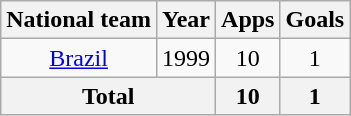<table class="wikitable" style="text-align:center">
<tr>
<th>National team</th>
<th>Year</th>
<th>Apps</th>
<th>Goals</th>
</tr>
<tr>
<td><a href='#'>Brazil</a></td>
<td>1999</td>
<td>10</td>
<td>1</td>
</tr>
<tr>
<th colspan="2">Total</th>
<th>10</th>
<th>1</th>
</tr>
</table>
